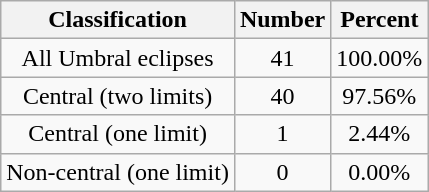<table class="wikitable sortable">
<tr align=center>
<th>Classification</th>
<th>Number</th>
<th>Percent</th>
</tr>
<tr align=center>
<td>All Umbral eclipses</td>
<td>41</td>
<td>100.00%</td>
</tr>
<tr align=center>
<td>Central (two limits)</td>
<td>40</td>
<td>97.56%</td>
</tr>
<tr align=center>
<td>Central (one limit)</td>
<td>1</td>
<td>2.44%</td>
</tr>
<tr align=center>
<td>Non-central (one limit)</td>
<td>0</td>
<td>0.00%</td>
</tr>
</table>
